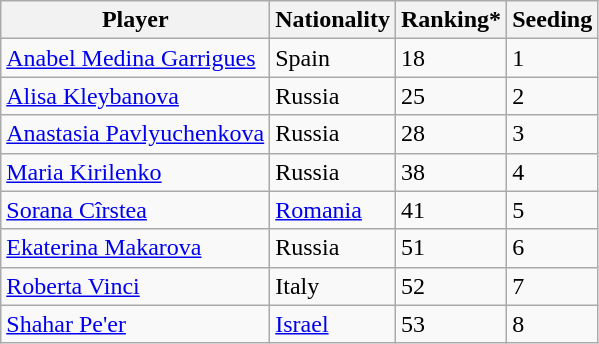<table class="wikitable" border="1">
<tr>
<th>Player</th>
<th>Nationality</th>
<th>Ranking*</th>
<th>Seeding</th>
</tr>
<tr>
<td><a href='#'>Anabel Medina Garrigues</a></td>
<td> Spain</td>
<td>18</td>
<td>1</td>
</tr>
<tr>
<td><a href='#'>Alisa Kleybanova</a></td>
<td> Russia</td>
<td>25</td>
<td>2</td>
</tr>
<tr>
<td><a href='#'>Anastasia Pavlyuchenkova</a></td>
<td> Russia</td>
<td>28</td>
<td>3</td>
</tr>
<tr>
<td><a href='#'>Maria Kirilenko</a></td>
<td> Russia</td>
<td>38</td>
<td>4</td>
</tr>
<tr>
<td><a href='#'>Sorana Cîrstea</a></td>
<td> <a href='#'>Romania</a></td>
<td>41</td>
<td>5</td>
</tr>
<tr>
<td><a href='#'>Ekaterina Makarova</a></td>
<td> Russia</td>
<td>51</td>
<td>6</td>
</tr>
<tr>
<td><a href='#'>Roberta Vinci</a></td>
<td> Italy</td>
<td>52</td>
<td>7</td>
</tr>
<tr>
<td><a href='#'>Shahar Pe'er</a></td>
<td> <a href='#'>Israel</a></td>
<td>53</td>
<td>8</td>
</tr>
</table>
